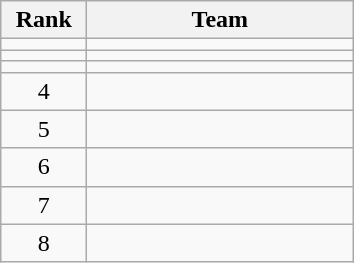<table class="wikitable" style="text-align: center">
<tr>
<th width=50>Rank</th>
<th width=170>Team</th>
</tr>
<tr>
<td></td>
<td align=left></td>
</tr>
<tr>
<td></td>
<td align=left></td>
</tr>
<tr>
<td></td>
<td align=left></td>
</tr>
<tr>
<td>4</td>
<td align=left></td>
</tr>
<tr>
<td>5</td>
<td align=left></td>
</tr>
<tr>
<td>6</td>
<td align=left></td>
</tr>
<tr>
<td>7</td>
<td align=left></td>
</tr>
<tr>
<td>8</td>
<td align=left></td>
</tr>
</table>
